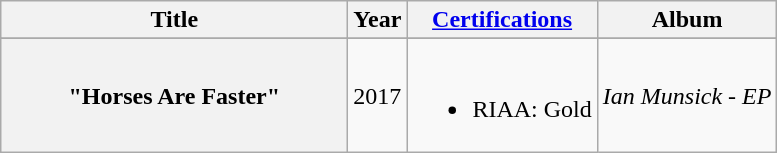<table class="wikitable plainrowheaders" style="text-align:center;">
<tr>
<th rowspan="1" style="width:14em;">Title</th>
<th rowspan="1">Year</th>
<th rowspan="1"><a href='#'>Certifications</a></th>
<th rowspan="1">Album</th>
</tr>
<tr style="font-size:smaller;">
</tr>
<tr>
<th scope="row">"Horses Are Faster"</th>
<td>2017</td>
<td><br><ul><li>RIAA: Gold</li></ul></td>
<td><em>Ian Munsick - EP</em></td>
</tr>
</table>
